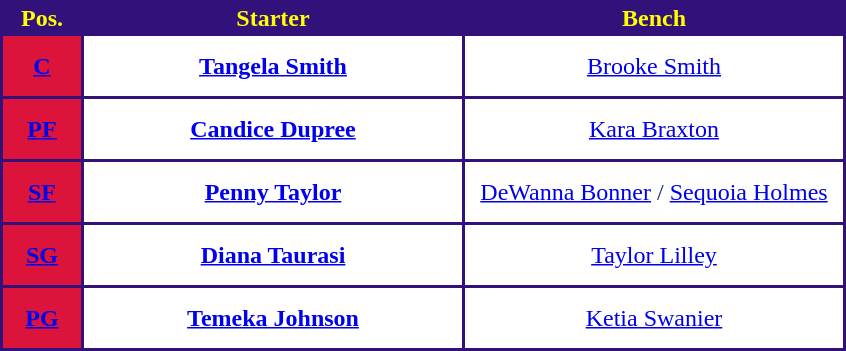<table style="text-align: center; background:#32127A; color:yellow">
<tr>
<th width="50">Pos.</th>
<th width="250">Starter</th>
<th width="250">Bench</th>
</tr>
<tr style="height:40px; background:white; color:#092C57">
<th style="background:#DC143C"><a href='#'><span>C</span></a></th>
<td><strong><a href='#'>Tangela Smith</a></strong></td>
<td><a href='#'>Brooke Smith</a></td>
</tr>
<tr style="height:40px; background:white; color:#092C57">
<th style="background:#DC143C"><a href='#'><span>PF</span></a></th>
<td><strong><a href='#'>Candice Dupree</a></strong></td>
<td><a href='#'>Kara Braxton</a></td>
</tr>
<tr style="height:40px; background:white; color:#092C57">
<th style="background:#DC143C"><a href='#'><span>SF</span></a></th>
<td><strong><a href='#'>Penny Taylor</a></strong></td>
<td><a href='#'>DeWanna Bonner</a> / <a href='#'>Sequoia Holmes</a></td>
</tr>
<tr style="height:40px; background:white; color:#092C57">
<th style="background:#DC143C"><a href='#'><span>SG</span></a></th>
<td><strong><a href='#'>Diana Taurasi</a></strong></td>
<td><a href='#'>Taylor Lilley</a></td>
</tr>
<tr style="height:40px; background:white; color:#092C57">
<th style="background:#DC143C"><a href='#'><span>PG</span></a></th>
<td><strong><a href='#'>Temeka Johnson</a></strong></td>
<td><a href='#'>Ketia Swanier</a></td>
</tr>
</table>
